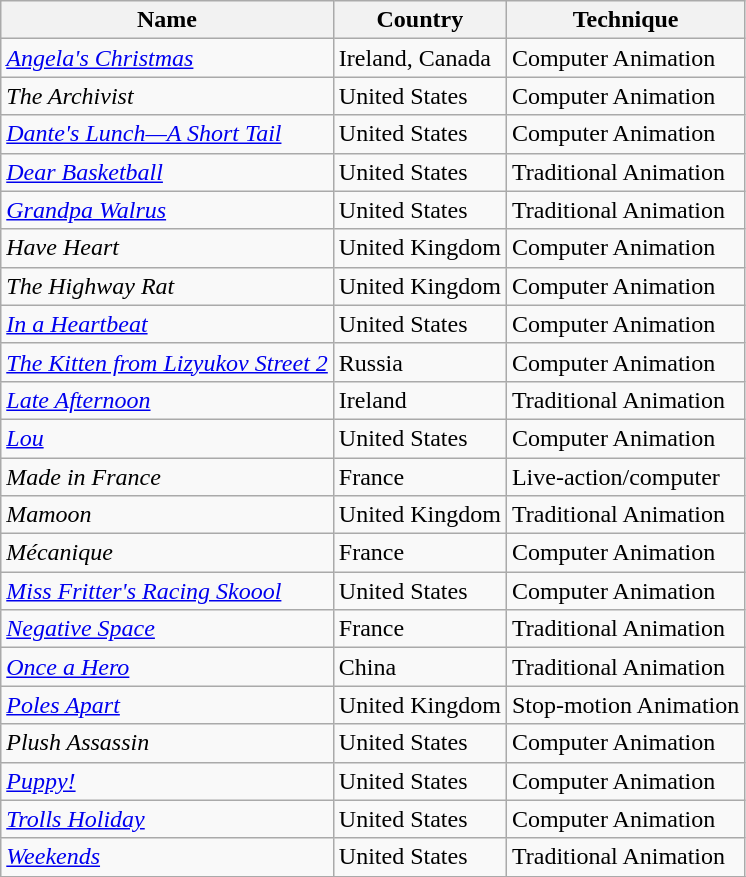<table class="wikitable sortable">
<tr>
<th>Name</th>
<th>Country</th>
<th>Technique</th>
</tr>
<tr>
<td><em><a href='#'>Angela's Christmas</a></em></td>
<td>Ireland, Canada</td>
<td>Computer Animation</td>
</tr>
<tr>
<td><em>The Archivist</em></td>
<td>United States</td>
<td>Computer Animation</td>
</tr>
<tr>
<td><em><a href='#'>Dante's Lunch—A Short Tail</a></em></td>
<td>United States</td>
<td>Computer Animation</td>
</tr>
<tr>
<td><em><a href='#'>Dear Basketball</a></em></td>
<td>United States</td>
<td>Traditional Animation</td>
</tr>
<tr>
<td><em><a href='#'>Grandpa Walrus</a></em></td>
<td>United States</td>
<td>Traditional Animation</td>
</tr>
<tr>
<td><em>Have Heart</em></td>
<td>United Kingdom</td>
<td>Computer Animation</td>
</tr>
<tr>
<td><em>The Highway Rat</em></td>
<td>United Kingdom</td>
<td>Computer Animation</td>
</tr>
<tr>
<td><em><a href='#'>In a Heartbeat</a></em></td>
<td>United States</td>
<td>Computer Animation</td>
</tr>
<tr>
<td><em><a href='#'>The Kitten from Lizyukov Street 2</a></em></td>
<td>Russia</td>
<td>Computer Animation</td>
</tr>
<tr>
<td><em><a href='#'>Late Afternoon</a></em></td>
<td>Ireland</td>
<td>Traditional Animation</td>
</tr>
<tr>
<td><em><a href='#'>Lou</a></em></td>
<td>United States</td>
<td>Computer Animation</td>
</tr>
<tr>
<td><em>Made in France</em></td>
<td>France</td>
<td>Live-action/computer</td>
</tr>
<tr>
<td><em>Mamoon</em></td>
<td>United Kingdom</td>
<td>Traditional Animation</td>
</tr>
<tr>
<td><em>Mécanique</em></td>
<td>France</td>
<td>Computer Animation</td>
</tr>
<tr>
<td><em><a href='#'>Miss Fritter's Racing Skoool</a></em></td>
<td>United States</td>
<td>Computer Animation</td>
</tr>
<tr>
<td><em><a href='#'>Negative Space</a></em></td>
<td>France</td>
<td>Traditional Animation</td>
</tr>
<tr>
<td><em><a href='#'>Once a Hero</a></em></td>
<td>China</td>
<td>Traditional Animation</td>
</tr>
<tr>
<td><em><a href='#'>Poles Apart</a></em></td>
<td>United Kingdom</td>
<td>Stop-motion Animation</td>
</tr>
<tr>
<td><em>Plush Assassin</em></td>
<td>United States</td>
<td>Computer Animation</td>
</tr>
<tr>
<td><em><a href='#'>Puppy!</a></em></td>
<td>United States</td>
<td>Computer Animation</td>
</tr>
<tr>
<td><em><a href='#'>Trolls Holiday</a></em></td>
<td>United States</td>
<td>Computer Animation</td>
</tr>
<tr>
<td><em><a href='#'>Weekends</a></em></td>
<td>United States</td>
<td>Traditional Animation</td>
</tr>
<tr>
</tr>
</table>
